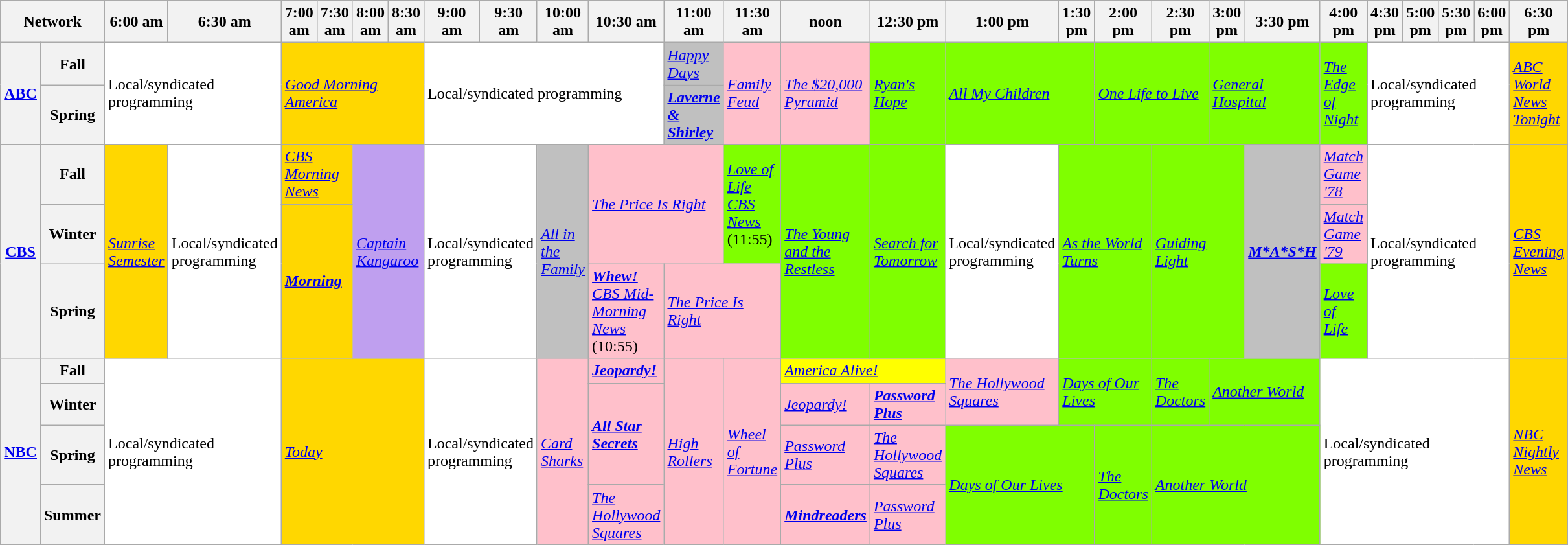<table class=wikitable>
<tr>
<th bgcolor="#C0C0C0" colspan="2">Network</th>
<th width="13%" bgcolor="#C0C0C0">6:00 am</th>
<th width="14%" bgcolor="#C0C0C0">6:30 am</th>
<th width="13%" bgcolor="#C0C0C0">7:00 am</th>
<th width="14%" bgcolor="#C0C0C0">7:30 am</th>
<th width="13%" bgcolor="#C0C0C0">8:00 am</th>
<th width="14%" bgcolor="#C0C0C0">8:30 am</th>
<th width="13%" bgcolor="#C0C0C0">9:00 am</th>
<th width="14%" bgcolor="#C0C0C0">9:30 am</th>
<th width="13%" bgcolor="#C0C0C0">10:00 am</th>
<th width="14%" bgcolor="#C0C0C0">10:30 am</th>
<th width="13%" bgcolor="#C0C0C0">11:00 am</th>
<th width="14%" bgcolor="#C0C0C0">11:30 am</th>
<th width="13%" bgcolor="#C0C0C0">noon</th>
<th width="14%" bgcolor="#C0C0C0">12:30 pm</th>
<th width="13%" bgcolor="#C0C0C0">1:00 pm</th>
<th width="14%" bgcolor="#C0C0C0">1:30 pm</th>
<th width="13%" bgcolor="#C0C0C0">2:00 pm</th>
<th width="14%" bgcolor="#C0C0C0">2:30 pm</th>
<th width="13%" bgcolor="#C0C0C0">3:00 pm</th>
<th width="14%" bgcolor="#C0C0C0">3:30 pm</th>
<th width="13%" bgcolor="#C0C0C0">4:00 pm</th>
<th width="14%" bgcolor="#C0C0C0">4:30 pm</th>
<th width="14%" bgcolor="#C0C0C0">5:00 pm</th>
<th width="14%" bgcolor="#C0C0C0">5:30 pm</th>
<th width="13%" bgcolor="#C0C0C0">6:00 pm</th>
<th width="13%" bgcolor="#C0C0C0">6:30 pm</th>
</tr>
<tr>
<th bgcolor="#C0C0C0" rowspan="2"><a href='#'>ABC</a></th>
<th>Fall</th>
<td bgcolor="white" rowspan="2"colspan="2">Local/syndicated programming</td>
<td bgcolor="gold" rowspan="2"colspan="4"><em><a href='#'>Good Morning America</a></em></td>
<td bgcolor="white" rowspan="2"colspan="4">Local/syndicated programming</td>
<td bgcolor="C0C0C0" rowspan="1"><em><a href='#'>Happy Days</a></em></td>
<td bgcolor="pink" rowspan="2"><em><a href='#'>Family Feud</a></em></td>
<td bgcolor="pink" rowspan="2"><em><a href='#'>The $20,000 Pyramid</a></em></td>
<td bgcolor="chartreuse" rowspan="2"><em><a href='#'>Ryan's Hope</a></em></td>
<td bgcolor="chartreuse" rowspan="2"colspan="2"><em><a href='#'>All My Children</a></em></td>
<td bgcolor="chartreuse" rowspan="2"colspan="2"><em><a href='#'>One Life to Live</a></em></td>
<td bgcolor="chartreuse" rowspan="2"colspan="2"><em><a href='#'>General Hospital</a></em></td>
<td bgcolor="chartreuse" rowspan="2"><em><a href='#'>The Edge of Night</a></em></td>
<td bgcolor="white" rowspan="2"colspan="4">Local/syndicated programming</td>
<td bgcolor="gold" rowspan="2"colspan="1"><em><a href='#'>ABC World News Tonight</a></em></td>
</tr>
<tr>
<th>Spring</th>
<td bgcolor="C0C0C0" rowspan="1"><strong><em><a href='#'>Laverne & Shirley</a></em></strong></td>
</tr>
<tr>
<th bgcolor="#C0C0C0" rowspan="3"><a href='#'>CBS</a></th>
<th>Fall</th>
<td bgcolor="gold"rowspan="3"><em><a href='#'>Sunrise Semester</a></em></td>
<td bgcolor="white"rowspan="3">Local/syndicated programming</td>
<td bgcolor="gold"rowspan="1"colspan="2"><em><a href='#'>CBS Morning News</a></em></td>
<td bgcolor="bf9fef"rowspan="3"colspan="2"><em><a href='#'>Captain Kangaroo</a></em></td>
<td bgcolor="white"rowspan="3"colspan="2">Local/syndicated programming</td>
<td bgcolor="C0C0C0"rowspan="3"><em><a href='#'>All in the Family</a></em></td>
<td bgcolor="pink"rowspan="2"colspan="2"><em><a href='#'>The Price Is Right</a></em></td>
<td bgcolor="chartreuse"rowspan="2"><em><a href='#'>Love of Life</a></em><br><em><a href='#'>CBS News</a></em> (11:55)</td>
<td bgcolor="chartreuse"rowspan="3"><em><a href='#'>The Young and the Restless</a></em></td>
<td bgcolor="chartreuse"rowspan="3"><em><a href='#'>Search for Tomorrow</a></em></td>
<td bgcolor="white"rowspan="3">Local/syndicated programming</td>
<td bgcolor="chartreuse"rowspan="3"colspan="2"><em><a href='#'>As the World Turns</a></em></td>
<td bgcolor="chartreuse"rowspan="3"colspan="2"><em><a href='#'>Guiding Light</a></em></td>
<td bgcolor="C0C0C0"rowspan="3"><strong><em><a href='#'>M*A*S*H</a></em></strong></td>
<td bgcolor="pink"rowspan="1"><em><a href='#'>Match Game '78</a></em></td>
<td bgcolor="white"rowspan="3"colspan="4">Local/syndicated programming</td>
<td bgcolor="gold"rowspan="3"><em><a href='#'>CBS Evening News</a></em></td>
</tr>
<tr>
<th>Winter</th>
<td bgcolor="gold"rowspan="2"colspan="2"><strong><em><a href='#'>Morning</a></em></strong></td>
<td bgcolor="pink"rowspan="1"><em><a href='#'>Match Game '79</a></em></td>
</tr>
<tr>
<th>Spring</th>
<td bgcolor="pink"><strong><em><a href='#'>Whew!</a></em></strong><br><em><a href='#'>CBS Mid-Morning News</a></em> (10:55)</td>
<td bgcolor="pink"colspan="2"><em><a href='#'>The Price Is Right</a></em></td>
<td bgcolor="chartreuse"><em><a href='#'>Love of Life</a></em></td>
</tr>
<tr>
<th bgcolor="#C0C0C0" rowspan="4"><a href='#'>NBC</a></th>
<th>Fall</th>
<td bgcolor="white"rowspan="4"colspan="2">Local/syndicated programming</td>
<td bgcolor="gold"rowspan="4"colspan="4"><em><a href='#'>Today</a></em></td>
<td bgcolor="white"rowspan="4"colspan="2">Local/syndicated programming</td>
<td bgcolor="pink"rowspan="4"><em><a href='#'>Card Sharks</a></em></td>
<td bgcolor="pink"rowspan="1"><strong><em><a href='#'>Jeopardy!</a></em></strong></td>
<td bgcolor="pink"rowspan="4"><em><a href='#'>High Rollers</a></em></td>
<td bgcolor="pink"rowspan="4"><em><a href='#'>Wheel of Fortune</a></em></td>
<td bgcolor="yellow"rowspan="1"colspan="2"><em><a href='#'>America Alive!</a></em></td>
<td bgcolor="pink"rowspan="2"><em><a href='#'>The Hollywood Squares</a></em></td>
<td bgcolor="chartreuse"rowspan="2"colspan="2"><em><a href='#'>Days of Our Lives</a></em></td>
<td bgcolor="chartreuse"rowspan="2"><em><a href='#'>The Doctors</a></em></td>
<td bgcolor="chartreuse"rowspan="2"colspan="2"><em><a href='#'>Another World</a></em></td>
<td bgcolor="white"rowspan="4"colspan="5">Local/syndicated programming</td>
<td bgcolor="gold"rowspan="4"><em><a href='#'>NBC Nightly News</a></em></td>
</tr>
<tr>
<th>Winter</th>
<td bgcolor="pink"rowspan="2"><strong><em><a href='#'>All Star Secrets</a></em></strong></td>
<td bgcolor="pink"rowspan="1"><em><a href='#'>Jeopardy!</a></em></td>
<td bgcolor="pink"rowspan="1"><strong><em><a href='#'>Password Plus</a></em></strong></td>
</tr>
<tr>
<th>Spring</th>
<td bgcolor="pink"rowspan="1"><em><a href='#'>Password Plus</a></em></td>
<td bgcolor="pink"rowspan="1"><em><a href='#'>The Hollywood Squares</a></em></td>
<td bgcolor="chartreuse"rowspan="2"colspan="2"><em><a href='#'>Days of Our Lives</a></em></td>
<td bgcolor="chartreuse"rowspan="2"><em><a href='#'>The Doctors</a></em></td>
<td bgcolor="chartreuse"rowspan="2"colspan="3"><em><a href='#'>Another World</a></em></td>
</tr>
<tr>
<th>Summer</th>
<td bgcolor="pink"rowspan="1"><em><a href='#'>The Hollywood Squares</a></em></td>
<td bgcolor="pink"rowspan="1"><strong><em><a href='#'>Mindreaders</a></em></strong></td>
<td bgcolor="pink"rowspan="1"><em><a href='#'>Password Plus</a></em></td>
</tr>
</table>
